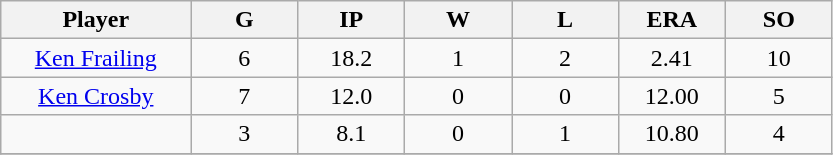<table class="wikitable sortable">
<tr>
<th bgcolor="#DDDDFF" width="16%">Player</th>
<th bgcolor="#DDDDFF" width="9%">G</th>
<th bgcolor="#DDDDFF" width="9%">IP</th>
<th bgcolor="#DDDDFF" width="9%">W</th>
<th bgcolor="#DDDDFF" width="9%">L</th>
<th bgcolor="#DDDDFF" width="9%">ERA</th>
<th bgcolor="#DDDDFF" width="9%">SO</th>
</tr>
<tr align="center">
<td><a href='#'>Ken Frailing</a></td>
<td>6</td>
<td>18.2</td>
<td>1</td>
<td>2</td>
<td>2.41</td>
<td>10</td>
</tr>
<tr align=center>
<td><a href='#'>Ken Crosby</a></td>
<td>7</td>
<td>12.0</td>
<td>0</td>
<td>0</td>
<td>12.00</td>
<td>5</td>
</tr>
<tr align=center>
<td></td>
<td>3</td>
<td>8.1</td>
<td>0</td>
<td>1</td>
<td>10.80</td>
<td>4</td>
</tr>
<tr align="center">
</tr>
</table>
